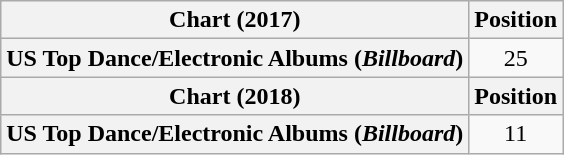<table class="wikitable plainrowheaders" style="text-align:center">
<tr>
<th scope="col">Chart (2017)</th>
<th scope="col">Position</th>
</tr>
<tr>
<th scope="row">US Top Dance/Electronic Albums (<em>Billboard</em>)</th>
<td>25</td>
</tr>
<tr>
<th scope="col">Chart (2018)</th>
<th scope="col">Position</th>
</tr>
<tr>
<th scope="row">US Top Dance/Electronic Albums (<em>Billboard</em>)</th>
<td>11</td>
</tr>
</table>
